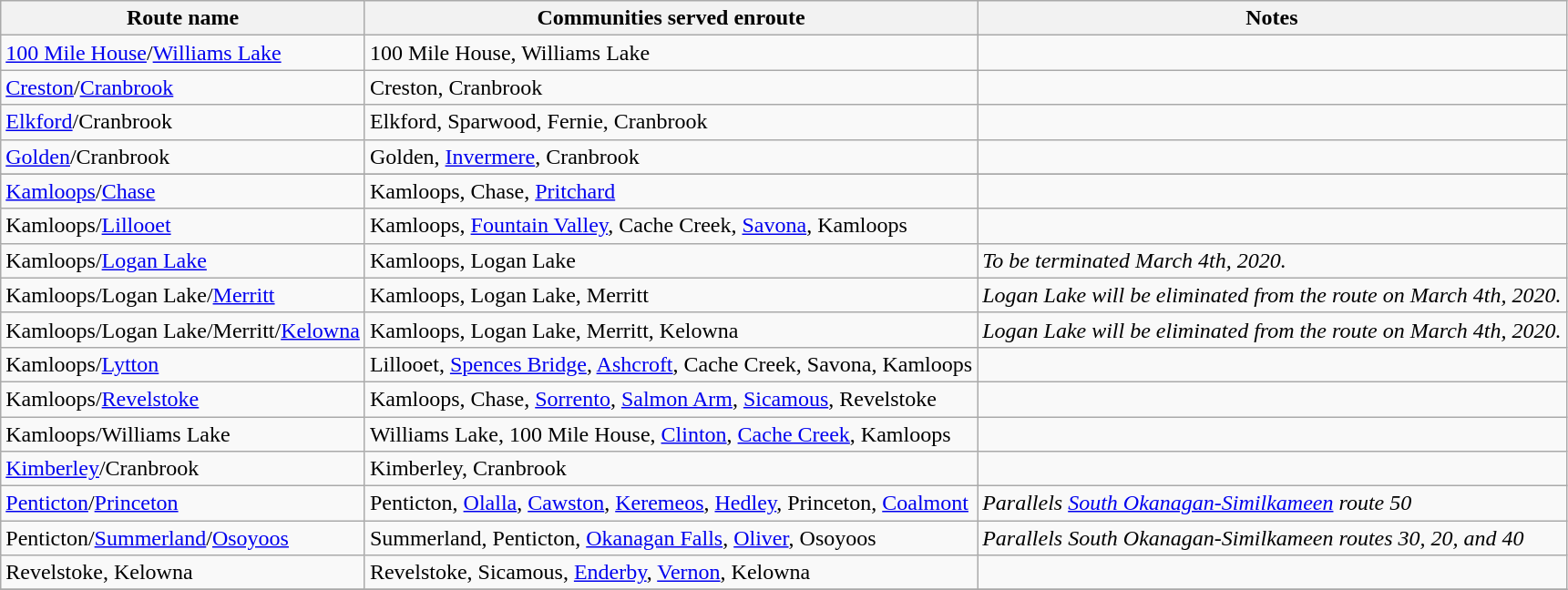<table class="wikitable">
<tr>
<th>Route name</th>
<th>Communities served enroute</th>
<th>Notes</th>
</tr>
<tr>
<td><a href='#'>100 Mile House</a>/<a href='#'>Williams Lake</a></td>
<td>100 Mile House, Williams Lake</td>
<td></td>
</tr>
<tr>
<td><a href='#'>Creston</a>/<a href='#'>Cranbrook</a></td>
<td>Creston, Cranbrook</td>
<td></td>
</tr>
<tr>
<td><a href='#'>Elkford</a>/Cranbrook</td>
<td>Elkford, Sparwood, Fernie, Cranbrook</td>
<td></td>
</tr>
<tr>
<td><a href='#'>Golden</a>/Cranbrook</td>
<td>Golden, <a href='#'>Invermere</a>, Cranbrook</td>
<td></td>
</tr>
<tr>
</tr>
<tr>
<td><a href='#'>Kamloops</a>/<a href='#'>Chase</a></td>
<td>Kamloops, Chase, <a href='#'>Pritchard</a></td>
<td></td>
</tr>
<tr>
<td>Kamloops/<a href='#'>Lillooet</a></td>
<td>Kamloops, <a href='#'>Fountain Valley</a>, Cache Creek, <a href='#'>Savona</a>, Kamloops</td>
<td></td>
</tr>
<tr>
<td>Kamloops/<a href='#'>Logan Lake</a></td>
<td>Kamloops, Logan Lake</td>
<td><em>To be terminated March 4th, 2020.</em></td>
</tr>
<tr>
<td>Kamloops/Logan Lake/<a href='#'>Merritt</a></td>
<td>Kamloops, Logan Lake, Merritt</td>
<td><em>Logan Lake will be eliminated from the route on March 4th, 2020.</em></td>
</tr>
<tr>
<td>Kamloops/Logan Lake/Merritt/<a href='#'>Kelowna</a></td>
<td>Kamloops, Logan Lake, Merritt, Kelowna</td>
<td><em>Logan Lake will be eliminated from the route on March 4th, 2020.</em></td>
</tr>
<tr>
<td>Kamloops/<a href='#'>Lytton</a></td>
<td>Lillooet, <a href='#'>Spences Bridge</a>, <a href='#'>Ashcroft</a>, Cache Creek, Savona, Kamloops</td>
<td></td>
</tr>
<tr>
<td>Kamloops/<a href='#'>Revelstoke</a></td>
<td>Kamloops, Chase, <a href='#'>Sorrento</a>, <a href='#'>Salmon Arm</a>, <a href='#'>Sicamous</a>, Revelstoke</td>
<td></td>
</tr>
<tr>
<td>Kamloops/Williams Lake</td>
<td>Williams Lake, 100 Mile House, <a href='#'>Clinton</a>, <a href='#'>Cache Creek</a>, Kamloops</td>
<td></td>
</tr>
<tr>
<td><a href='#'>Kimberley</a>/Cranbrook</td>
<td>Kimberley, Cranbrook</td>
<td></td>
</tr>
<tr>
<td><a href='#'>Penticton</a>/<a href='#'>Princeton</a></td>
<td>Penticton, <a href='#'>Olalla</a>, <a href='#'>Cawston</a>, <a href='#'>Keremeos</a>, <a href='#'>Hedley</a>, Princeton, <a href='#'>Coalmont</a></td>
<td><em>Parallels <a href='#'>South Okanagan-Similkameen</a> route 50</em></td>
</tr>
<tr>
<td>Penticton/<a href='#'>Summerland</a>/<a href='#'>Osoyoos</a></td>
<td>Summerland, Penticton, <a href='#'>Okanagan Falls</a>, <a href='#'>Oliver</a>, Osoyoos</td>
<td><em>Parallels South Okanagan-Similkameen routes 30, 20, and 40</em></td>
</tr>
<tr>
<td>Revelstoke, Kelowna</td>
<td>Revelstoke, Sicamous, <a href='#'>Enderby</a>, <a href='#'>Vernon</a>, Kelowna</td>
<td></td>
</tr>
<tr>
</tr>
</table>
